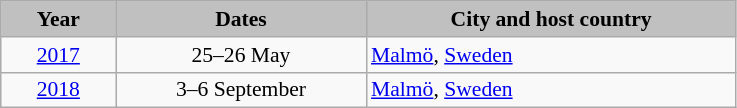<table class=wikitable style="font-size:90%;">
<tr>
<th style="width: 70px; background-color:#C0C0C0">Year</th>
<th style="width: 160px; background-color:#C0C0C0">Dates</th>
<th style="width: 240px; background-color:#C0C0C0">City and host country</th>
</tr>
<tr>
<td style="text-align:center"><a href='#'>2017</a></td>
<td style="text-align:center">25–26 May</td>
<td> <a href='#'>Malmö</a>, <a href='#'>Sweden</a></td>
</tr>
<tr>
<td style="text-align:center"><a href='#'>2018</a></td>
<td style="text-align:center">3–6 September</td>
<td> <a href='#'>Malmö</a>, <a href='#'>Sweden</a></td>
</tr>
</table>
